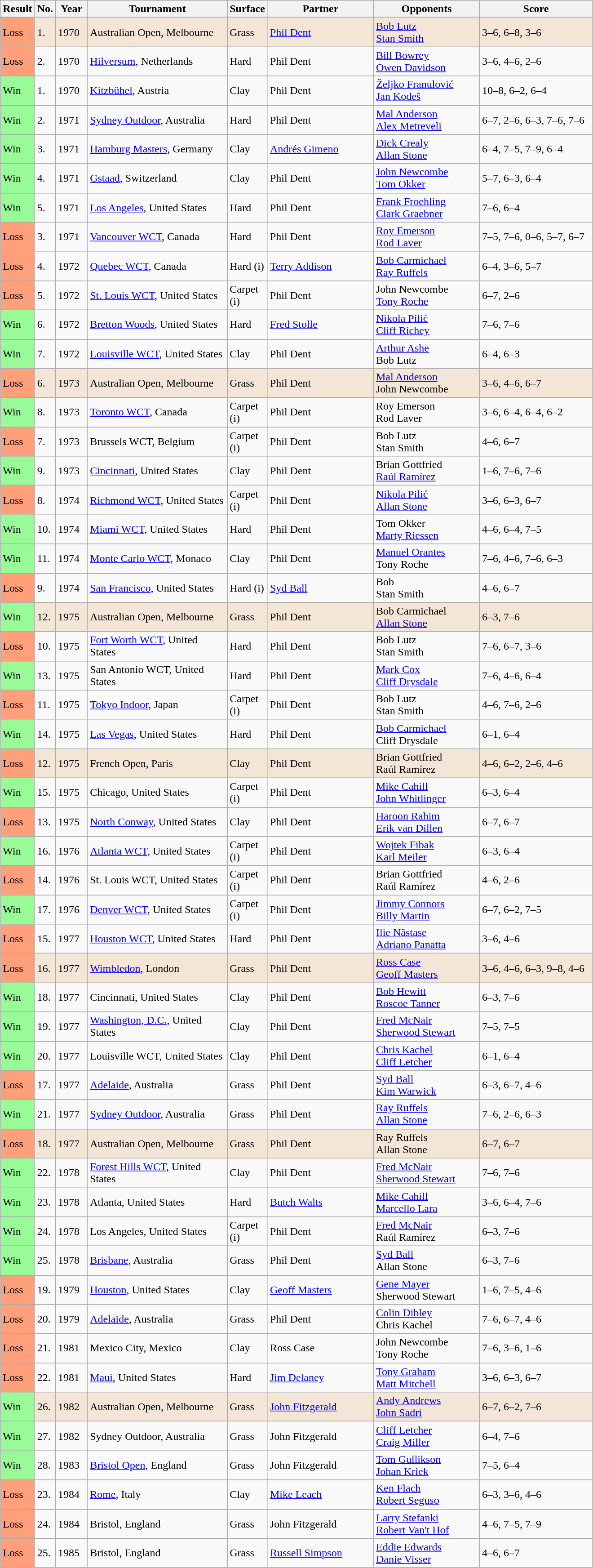<table class="sortable wikitable">
<tr>
<th style="width:40px">Result</th>
<th style="width:20px" class="unsortable">No.</th>
<th style="width:40px">Year</th>
<th style="width:200px">Tournament</th>
<th style="width:50px">Surface</th>
<th style="width:150px">Partner</th>
<th style="width:150px">Opponents</th>
<th style="width:160px" class="unsortable">Score</th>
</tr>
<tr>
</tr>
<tr style="background:#f3e6d7;">
<td style="background:#ffa07a;">Loss</td>
<td>1.</td>
<td>1970</td>
<td>Australian Open, Melbourne</td>
<td>Grass</td>
<td><a href='#'>Phil Dent</a></td>
<td><a href='#'>Bob Lutz</a> <br> <a href='#'>Stan Smith</a></td>
<td>3–6, 6–8, 3–6</td>
</tr>
<tr>
<td style="background:#ffa07a;">Loss</td>
<td>2.</td>
<td>1970</td>
<td><a href='#'>Hilversum</a>, Netherlands</td>
<td>Hard</td>
<td>Phil Dent</td>
<td><a href='#'>Bill Bowrey</a> <br> <a href='#'>Owen Davidson</a></td>
<td>3–6, 4–6, 2–6</td>
</tr>
<tr>
<td style="background:#98fb98;">Win</td>
<td>1.</td>
<td>1970</td>
<td><a href='#'>Kitzbühel</a>, Austria</td>
<td>Clay</td>
<td>Phil Dent</td>
<td><a href='#'>Željko Franulović</a> <br> <a href='#'>Jan Kodeš</a></td>
<td>10–8, 6–2, 6–4</td>
</tr>
<tr>
<td style="background:#98fb98;">Win</td>
<td>2.</td>
<td>1971</td>
<td><a href='#'>Sydney Outdoor</a>, Australia</td>
<td>Hard</td>
<td>Phil Dent</td>
<td><a href='#'>Mal Anderson</a> <br> <a href='#'>Alex Metreveli</a></td>
<td>6–7, 2–6, 6–3, 7–6, 7–6</td>
</tr>
<tr>
<td style="background:#98fb98;">Win</td>
<td>3.</td>
<td>1971</td>
<td><a href='#'>Hamburg Masters</a>, Germany</td>
<td>Clay</td>
<td><a href='#'>Andrés Gimeno</a></td>
<td><a href='#'>Dick Crealy</a> <br> <a href='#'>Allan Stone</a></td>
<td>6–4, 7–5, 7–9, 6–4</td>
</tr>
<tr>
<td style="background:#98fb98;">Win</td>
<td>4.</td>
<td>1971</td>
<td><a href='#'>Gstaad</a>, Switzerland</td>
<td>Clay</td>
<td>Phil Dent</td>
<td><a href='#'>John Newcombe</a> <br> <a href='#'>Tom Okker</a></td>
<td>5–7, 6–3, 6–4</td>
</tr>
<tr>
<td style="background:#98fb98;">Win</td>
<td>5.</td>
<td>1971</td>
<td><a href='#'>Los Angeles</a>, United States</td>
<td>Hard</td>
<td>Phil Dent</td>
<td><a href='#'>Frank Froehling</a> <br> <a href='#'>Clark Graebner</a></td>
<td>7–6, 6–4</td>
</tr>
<tr>
<td style="background:#ffa07a;">Loss</td>
<td>3.</td>
<td>1971</td>
<td><a href='#'>Vancouver WCT</a>, Canada</td>
<td>Hard</td>
<td>Phil Dent</td>
<td><a href='#'>Roy Emerson</a> <br> <a href='#'>Rod Laver</a></td>
<td>7–5, 7–6, 0–6, 5–7, 6–7</td>
</tr>
<tr>
<td style="background:#ffa07a;">Loss</td>
<td>4.</td>
<td>1972</td>
<td><a href='#'>Quebec WCT</a>, Canada</td>
<td>Hard (i)</td>
<td><a href='#'>Terry Addison</a></td>
<td><a href='#'>Bob Carmichael</a> <br> <a href='#'>Ray Ruffels</a></td>
<td>6–4, 3–6, 5–7</td>
</tr>
<tr>
<td style="background:#ffa07a;">Loss</td>
<td>5.</td>
<td>1972</td>
<td><a href='#'>St. Louis WCT</a>, United States</td>
<td>Carpet (i)</td>
<td>Phil Dent</td>
<td>John Newcombe <br> <a href='#'>Tony Roche</a></td>
<td>6–7, 2–6</td>
</tr>
<tr>
<td style="background:#98fb98;">Win</td>
<td>6.</td>
<td>1972</td>
<td><a href='#'>Bretton Woods</a>, United States</td>
<td>Hard</td>
<td><a href='#'>Fred Stolle</a></td>
<td><a href='#'>Nikola Pilić</a> <br> <a href='#'>Cliff Richey</a></td>
<td>7–6, 7–6</td>
</tr>
<tr>
<td style="background:#98fb98;">Win</td>
<td>7.</td>
<td>1972</td>
<td><a href='#'>Louisville WCT</a>, United States</td>
<td>Clay</td>
<td>Phil Dent</td>
<td><a href='#'>Arthur Ashe</a> <br> Bob Lutz</td>
<td>6–4, 6–3</td>
</tr>
<tr style="background:#f3e6d7;">
<td style="background:#ffa07a;">Loss</td>
<td>6.</td>
<td>1973</td>
<td>Australian Open, Melbourne</td>
<td>Grass</td>
<td>Phil Dent</td>
<td><a href='#'>Mal Anderson</a> <br> John Newcombe</td>
<td>3–6, 4–6, 6–7</td>
</tr>
<tr>
<td style="background:#98fb98;">Win</td>
<td>8.</td>
<td>1973</td>
<td><a href='#'>Toronto WCT</a>, Canada</td>
<td>Carpet (i)</td>
<td>Phil Dent</td>
<td>Roy Emerson <br> Rod Laver</td>
<td>3–6, 6–4, 6–4, 6–2</td>
</tr>
<tr>
<td style="background:#ffa07a;">Loss</td>
<td>7.</td>
<td>1973</td>
<td>Brussels WCT, Belgium</td>
<td>Carpet (i)</td>
<td>Phil Dent</td>
<td>Bob Lutz <br> Stan Smith</td>
<td>4–6, 6–7</td>
</tr>
<tr>
<td style="background:#98fb98;">Win</td>
<td>9.</td>
<td>1973</td>
<td><a href='#'>Cincinnati</a>, United States</td>
<td>Clay</td>
<td>Phil Dent</td>
<td>Brian Gottfried <br> <a href='#'>Raúl Ramírez</a></td>
<td>1–6, 7–6, 7–6</td>
</tr>
<tr>
<td style="background:#ffa07a;">Loss</td>
<td>8.</td>
<td>1974</td>
<td><a href='#'>Richmond WCT</a>, United States</td>
<td>Carpet (i)</td>
<td>Phil Dent</td>
<td><a href='#'>Nikola Pilić</a> <br> <a href='#'>Allan Stone</a></td>
<td>3–6, 6–3, 6–7</td>
</tr>
<tr>
<td style="background:#98fb98;">Win</td>
<td>10.</td>
<td>1974</td>
<td><a href='#'>Miami WCT</a>, United States</td>
<td>Hard</td>
<td>Phil Dent</td>
<td>Tom Okker <br> <a href='#'>Marty Riessen</a></td>
<td>4–6, 6–4, 7–5</td>
</tr>
<tr>
<td style="background:#98fb98;">Win</td>
<td>11.</td>
<td>1974</td>
<td><a href='#'>Monte Carlo WCT</a>, Monaco</td>
<td>Clay</td>
<td>Phil Dent</td>
<td><a href='#'>Manuel Orantes</a> <br> Tony Roche</td>
<td>7–6, 4–6, 7–6, 6–3</td>
</tr>
<tr>
<td style="background:#ffa07a;">Loss</td>
<td>9.</td>
<td>1974</td>
<td><a href='#'>San Francisco</a>, United States</td>
<td>Hard (i)</td>
<td><a href='#'>Syd Ball</a></td>
<td>Bob <br> Stan Smith</td>
<td>4–6, 6–7</td>
</tr>
<tr style="background:#f3e6d7;">
<td style="background:#98fb98;">Win</td>
<td>12.</td>
<td>1975</td>
<td>Australian Open, Melbourne</td>
<td>Grass</td>
<td>Phil Dent</td>
<td>Bob Carmichael <br> <a href='#'>Allan Stone</a></td>
<td>6–3, 7–6</td>
</tr>
<tr>
<td style="background:#ffa07a;">Loss</td>
<td>10.</td>
<td>1975</td>
<td><a href='#'>Fort Worth WCT</a>, United States</td>
<td>Hard</td>
<td>Phil Dent</td>
<td>Bob Lutz <br> Stan Smith</td>
<td>7–6, 6–7, 3–6</td>
</tr>
<tr>
<td style="background:#98fb98;">Win</td>
<td>13.</td>
<td>1975</td>
<td>San Antonio WCT, United States</td>
<td>Hard</td>
<td>Phil Dent</td>
<td><a href='#'>Mark Cox</a> <br> <a href='#'>Cliff Drysdale</a></td>
<td>7–6, 4–6, 6–4</td>
</tr>
<tr>
<td style="background:#ffa07a;">Loss</td>
<td>11.</td>
<td>1975</td>
<td><a href='#'>Tokyo Indoor</a>, Japan</td>
<td>Carpet (i)</td>
<td>Phil Dent</td>
<td>Bob Lutz <br> Stan Smith</td>
<td>4–6, 7–6, 2–6</td>
</tr>
<tr>
<td style="background:#98fb98;">Win</td>
<td>14.</td>
<td>1975</td>
<td><a href='#'>Las Vegas</a>, United States</td>
<td>Hard</td>
<td>Phil Dent</td>
<td><a href='#'>Bob Carmichael</a> <br> Cliff Drysdale</td>
<td>6–1, 6–4</td>
</tr>
<tr style="background:#f3e6d7;">
<td style="background:#ffa07a;">Loss</td>
<td>12.</td>
<td>1975</td>
<td>French Open, Paris</td>
<td>Clay</td>
<td>Phil Dent</td>
<td>Brian Gottfried <br> Raúl Ramírez</td>
<td>4–6, 6–2, 2–6, 4–6</td>
</tr>
<tr>
<td style="background:#98fb98;">Win</td>
<td>15.</td>
<td>1975</td>
<td>Chicago, United States</td>
<td>Carpet (i)</td>
<td>Phil Dent</td>
<td><a href='#'>Mike Cahill</a> <br> <a href='#'>John Whitlinger</a></td>
<td>6–3, 6–4</td>
</tr>
<tr>
<td style="background:#ffa07a;">Loss</td>
<td>13.</td>
<td>1975</td>
<td><a href='#'>North Conway</a>, United States</td>
<td>Clay</td>
<td>Phil Dent</td>
<td><a href='#'>Haroon Rahim</a> <br> <a href='#'>Erik van Dillen</a></td>
<td>6–7, 6–7</td>
</tr>
<tr>
<td style="background:#98fb98;">Win</td>
<td>16.</td>
<td>1976</td>
<td><a href='#'>Atlanta WCT</a>, United States</td>
<td>Carpet (i)</td>
<td>Phil Dent</td>
<td><a href='#'>Wojtek Fibak</a> <br> <a href='#'>Karl Meiler</a></td>
<td>6–3, 6–4</td>
</tr>
<tr>
<td style="background:#ffa07a;">Loss</td>
<td>14.</td>
<td>1976</td>
<td>St. Louis WCT, United States</td>
<td>Carpet (i)</td>
<td>Phil Dent</td>
<td>Brian Gottfried <br> Raúl Ramírez</td>
<td>4–6, 2–6</td>
</tr>
<tr>
<td style="background:#98fb98;">Win</td>
<td>17.</td>
<td>1976</td>
<td><a href='#'>Denver WCT</a>, United States</td>
<td>Carpet (i)</td>
<td>Phil Dent</td>
<td><a href='#'>Jimmy Connors</a> <br> <a href='#'>Billy Martin</a></td>
<td>6–7, 6–2, 7–5</td>
</tr>
<tr>
<td style="background:#ffa07a;">Loss</td>
<td>15.</td>
<td>1977</td>
<td><a href='#'>Houston WCT</a>, United States</td>
<td>Hard</td>
<td>Phil Dent</td>
<td><a href='#'>Ilie Năstase</a> <br> <a href='#'>Adriano Panatta</a></td>
<td>3–6, 4–6</td>
</tr>
<tr style="background:#f3e6d7;">
<td style="background:#ffa07a;">Loss</td>
<td>16.</td>
<td>1977</td>
<td><a href='#'>Wimbledon</a>, London</td>
<td>Grass</td>
<td>Phil Dent</td>
<td><a href='#'>Ross Case</a> <br> <a href='#'>Geoff Masters</a></td>
<td>3–6, 4–6, 6–3, 9–8, 4–6</td>
</tr>
<tr>
<td style="background:#98fb98;">Win</td>
<td>18.</td>
<td>1977</td>
<td>Cincinnati, United States</td>
<td>Clay</td>
<td>Phil Dent</td>
<td><a href='#'>Bob Hewitt</a> <br> <a href='#'>Roscoe Tanner</a></td>
<td>6–3, 7–6</td>
</tr>
<tr>
<td style="background:#98fb98;">Win</td>
<td>19.</td>
<td>1977</td>
<td><a href='#'>Washington, D.C.</a>, United States</td>
<td>Clay</td>
<td>Phil Dent</td>
<td><a href='#'>Fred McNair</a> <br> <a href='#'>Sherwood Stewart</a></td>
<td>7–5, 7–5</td>
</tr>
<tr>
<td style="background:#98fb98;">Win</td>
<td>20.</td>
<td>1977</td>
<td>Louisville WCT, United States</td>
<td>Clay</td>
<td>Phil Dent</td>
<td><a href='#'>Chris Kachel</a> <br> <a href='#'>Cliff Letcher</a></td>
<td>6–1, 6–4</td>
</tr>
<tr>
<td style="background:#ffa07a;">Loss</td>
<td>17.</td>
<td>1977</td>
<td><a href='#'>Adelaide</a>, Australia</td>
<td>Grass</td>
<td>Phil Dent</td>
<td><a href='#'>Syd Ball</a> <br> <a href='#'>Kim Warwick</a></td>
<td>6–3, 6–7, 4–6</td>
</tr>
<tr>
<td style="background:#98fb98;">Win</td>
<td>21.</td>
<td>1977</td>
<td><a href='#'>Sydney Outdoor</a>, Australia</td>
<td>Grass</td>
<td>Phil Dent</td>
<td><a href='#'>Ray Ruffels</a> <br> <a href='#'>Allan Stone</a></td>
<td>7–6, 2–6, 6–3</td>
</tr>
<tr style="background:#f3e6d7;">
<td style="background:#ffa07a;">Loss</td>
<td>18.</td>
<td>1977</td>
<td>Australian Open, Melbourne</td>
<td>Grass</td>
<td>Phil Dent</td>
<td>Ray Ruffels <br> Allan Stone</td>
<td>6–7, 6–7</td>
</tr>
<tr>
<td style="background:#98fb98;">Win</td>
<td>22.</td>
<td>1978</td>
<td><a href='#'>Forest Hills WCT</a>, United States</td>
<td>Clay</td>
<td>Phil Dent</td>
<td><a href='#'>Fred McNair</a> <br> <a href='#'>Sherwood Stewart</a></td>
<td>7–6, 7–6</td>
</tr>
<tr>
<td style="background:#98fb98;">Win</td>
<td>23.</td>
<td>1978</td>
<td>Atlanta, United States</td>
<td>Hard</td>
<td><a href='#'>Butch Walts</a></td>
<td><a href='#'>Mike Cahill</a> <br> <a href='#'>Marcello Lara</a></td>
<td>3–6, 6–4, 7–6</td>
</tr>
<tr>
<td style="background:#98fb98;">Win</td>
<td>24.</td>
<td>1978</td>
<td>Los Angeles, United States</td>
<td>Carpet (i)</td>
<td>Phil Dent</td>
<td><a href='#'>Fred McNair</a> <br> Raúl Ramírez</td>
<td>6–3, 7–6</td>
</tr>
<tr>
<td style="background:#98fb98;">Win</td>
<td>25.</td>
<td>1978</td>
<td><a href='#'>Brisbane</a>, Australia</td>
<td>Grass</td>
<td>Phil Dent</td>
<td><a href='#'>Syd Ball</a> <br> Allan Stone</td>
<td>6–3, 7–6</td>
</tr>
<tr>
<td style="background:#ffa07a;">Loss</td>
<td>19.</td>
<td>1979</td>
<td><a href='#'>Houston</a>, United States</td>
<td>Clay</td>
<td><a href='#'>Geoff Masters</a></td>
<td><a href='#'>Gene Mayer</a> <br> Sherwood Stewart</td>
<td>1–6, 7–5, 4–6</td>
</tr>
<tr>
<td style="background:#ffa07a;">Loss</td>
<td>20.</td>
<td>1979</td>
<td><a href='#'>Adelaide</a>, Australia</td>
<td>Grass</td>
<td>Phil Dent</td>
<td><a href='#'>Colin Dibley</a> <br> Chris Kachel</td>
<td>7–6, 6–7, 4–6</td>
</tr>
<tr>
<td style="background:#ffa07a;">Loss</td>
<td>21.</td>
<td>1981</td>
<td>Mexico City, Mexico</td>
<td>Clay</td>
<td>Ross Case</td>
<td>John Newcombe <br> Tony Roche</td>
<td>7–6, 3–6, 1–6</td>
</tr>
<tr>
<td style="background:#ffa07a;">Loss</td>
<td>22.</td>
<td>1981</td>
<td><a href='#'>Maui</a>, United States</td>
<td>Hard</td>
<td><a href='#'>Jim Delaney</a></td>
<td><a href='#'>Tony Graham</a> <br> <a href='#'>Matt Mitchell</a></td>
<td>3–6, 6–3, 6–7</td>
</tr>
<tr style="background:#f3e6d7;">
<td style="background:#98fb98;">Win</td>
<td>26.</td>
<td>1982</td>
<td>Australian Open, Melbourne</td>
<td>Grass</td>
<td><a href='#'>John Fitzgerald</a></td>
<td><a href='#'>Andy Andrews</a> <br> <a href='#'>John Sadri</a></td>
<td>6–7, 6–2, 7–6</td>
</tr>
<tr>
<td style="background:#98fb98;">Win</td>
<td>27.</td>
<td>1982</td>
<td>Sydney Outdoor, Australia</td>
<td>Grass</td>
<td>John Fitzgerald</td>
<td><a href='#'>Cliff Letcher</a> <br> <a href='#'>Craig Miller</a></td>
<td>6–4, 7–6</td>
</tr>
<tr>
<td style="background:#98fb98;">Win</td>
<td>28.</td>
<td>1983</td>
<td><a href='#'>Bristol Open</a>, England</td>
<td>Grass</td>
<td>John Fitzgerald</td>
<td><a href='#'>Tom Gullikson</a> <br> <a href='#'>Johan Kriek</a></td>
<td>7–5, 6–4</td>
</tr>
<tr>
<td style="background:#ffa07a;">Loss</td>
<td>23.</td>
<td>1984</td>
<td><a href='#'>Rome</a>, Italy</td>
<td>Clay</td>
<td><a href='#'>Mike Leach</a></td>
<td><a href='#'>Ken Flach</a> <br> <a href='#'>Robert Seguso</a></td>
<td>6–3, 3–6, 4–6</td>
</tr>
<tr>
<td style="background:#ffa07a;">Loss</td>
<td>24.</td>
<td>1984</td>
<td>Bristol, England</td>
<td>Grass</td>
<td>John Fitzgerald</td>
<td><a href='#'>Larry Stefanki</a> <br> <a href='#'>Robert Van't Hof</a></td>
<td>4–6, 7–5, 7–9</td>
</tr>
<tr>
<td style="background:#ffa07a;">Loss</td>
<td>25.</td>
<td>1985</td>
<td>Bristol, England</td>
<td>Grass</td>
<td><a href='#'>Russell Simpson</a></td>
<td><a href='#'>Eddie Edwards</a> <br> <a href='#'>Danie Visser</a></td>
<td>4–6, 6–7</td>
</tr>
</table>
